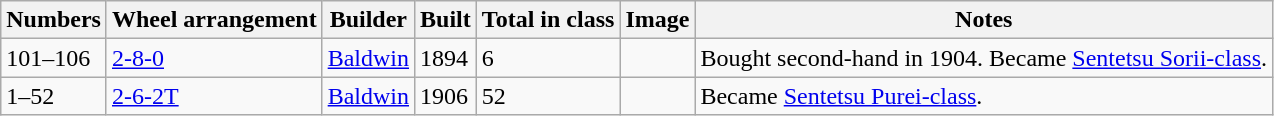<table class="wikitable">
<tr>
<th>Numbers</th>
<th>Wheel arrangement</th>
<th>Builder</th>
<th>Built</th>
<th>Total in class</th>
<th>Image</th>
<th>Notes</th>
</tr>
<tr>
<td>101–106</td>
<td><a href='#'>2-8-0</a></td>
<td><a href='#'>Baldwin</a></td>
<td>1894</td>
<td>6</td>
<td></td>
<td>Bought second-hand in 1904. Became <a href='#'>Sentetsu Sorii-class</a>.</td>
</tr>
<tr>
<td>1–52</td>
<td><a href='#'>2-6-2T</a></td>
<td><a href='#'>Baldwin</a></td>
<td>1906</td>
<td>52</td>
<td></td>
<td>Became <a href='#'>Sentetsu Purei-class</a>.</td>
</tr>
</table>
